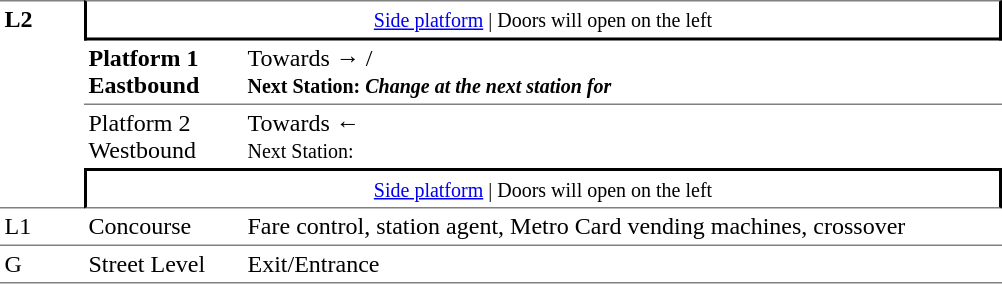<table table border=0 cellspacing=0 cellpadding=3>
<tr>
<td style="border-top:solid 1px grey;border-bottom:solid 1px grey;" width=50 rowspan=4 valign=top><strong>L2</strong></td>
<td style="border-top:solid 1px grey;border-right:solid 2px black;border-left:solid 2px black;border-bottom:solid 2px black;text-align:center;" colspan=2><small><a href='#'>Side platform</a> | Doors will open on the left </small></td>
</tr>
<tr>
<td style="border-bottom:solid 1px grey;" width=100><span><strong>Platform 1</strong><br><strong>Eastbound</strong></span></td>
<td style="border-bottom:solid 1px grey;" width=500>Towards →  / <br><small><strong>Next Station:</strong> </small> <small><strong><em>Change at the next station for <strong><em></small></td>
</tr>
<tr>
<td><span></strong>Platform 2<strong><br></strong>Westbound<strong></span></td>
<td><span></span>Towards ← <br><small></strong>Next Station:<strong> </small></td>
</tr>
<tr>
<td style="border-top:solid 2px black;border-right:solid 2px black;border-left:solid 2px black;border-bottom:solid 1px grey;text-align:center;" colspan=2><small><a href='#'>Side platform</a> | Doors will open on the left </small></td>
</tr>
<tr>
<td valign=top></strong>L1<strong></td>
<td valign=top>Concourse</td>
<td valign=top>Fare control, station agent, Metro Card vending machines, crossover</td>
</tr>
<tr>
<td style="border-bottom:solid 1px grey;border-top:solid 1px grey;" width=50 valign=top></strong>G<strong></td>
<td style="border-top:solid 1px grey;border-bottom:solid 1px grey;" width=100 valign=top>Street Level</td>
<td style="border-top:solid 1px grey;border-bottom:solid 1px grey;" width=500 valign=top>Exit/Entrance</td>
</tr>
</table>
